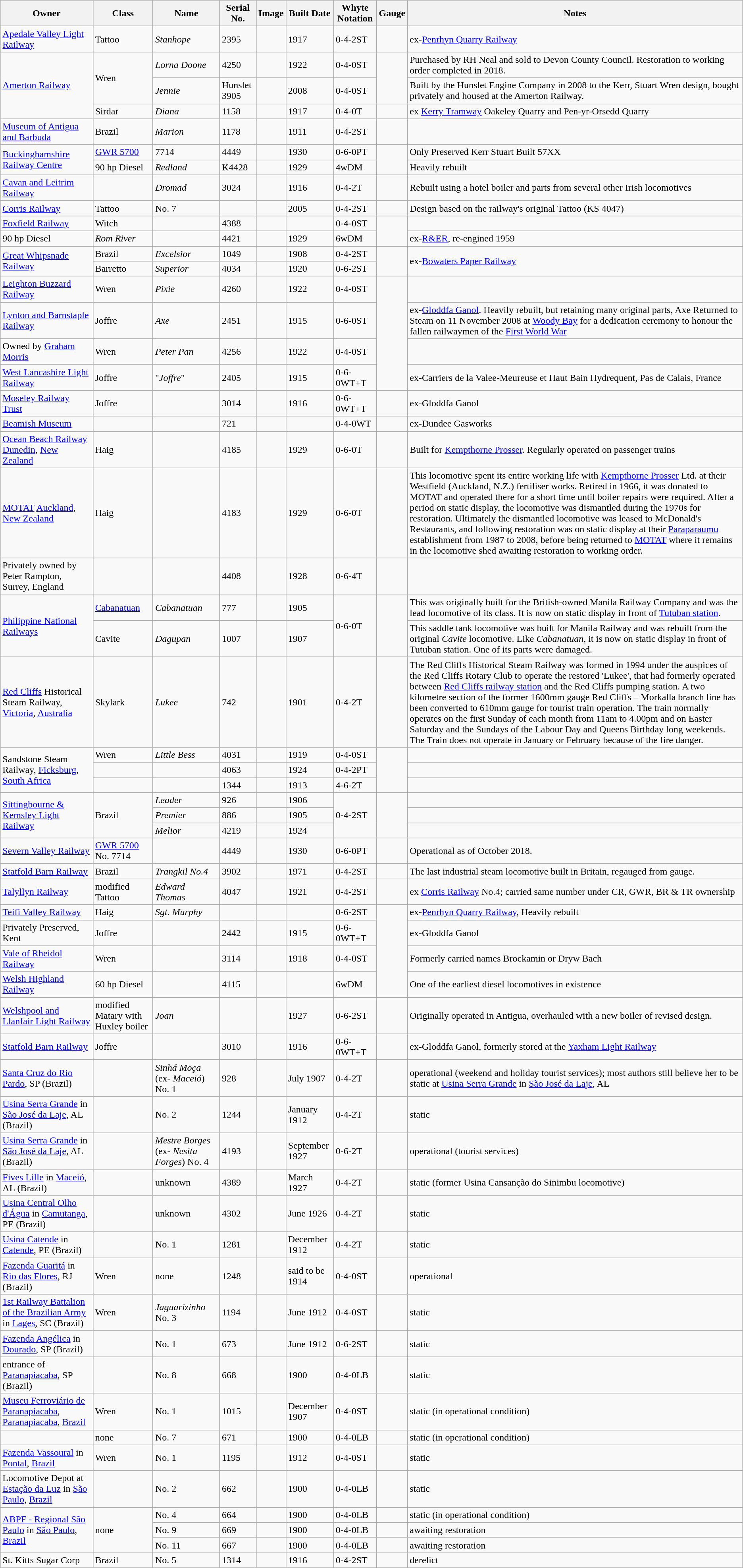<table class="wikitable">
<tr>
<th>Owner</th>
<th>Class</th>
<th>Name</th>
<th>Serial No.</th>
<th>Image</th>
<th>Built Date</th>
<th>Whyte Notation</th>
<th>Gauge</th>
<th>Notes</th>
</tr>
<tr>
<td><a href='#'>Apedale Valley Light Railway</a></td>
<td>Tattoo</td>
<td><em>Stanhope</em></td>
<td>2395</td>
<td></td>
<td>1917</td>
<td>0-4-2ST</td>
<td></td>
<td>ex-<a href='#'>Penrhyn Quarry Railway</a></td>
</tr>
<tr>
<td rowspan="3"><a href='#'>Amerton Railway</a></td>
<td rowspan="2">Wren</td>
<td><em>Lorna Doone</em></td>
<td>4250</td>
<td></td>
<td>1922</td>
<td>0-4-0ST</td>
<td rowspan="2"></td>
<td>Purchased by RH Neal and sold to Devon County Council. Restoration to working order completed in 2018.</td>
</tr>
<tr>
<td><em>Jennie</em></td>
<td>Hunslet 3905</td>
<td></td>
<td>2008</td>
<td>0-4-0ST</td>
<td>Built by the Hunslet Engine Company in 2008 to the Kerr, Stuart Wren design, bought privately and housed at the Amerton Railway.</td>
</tr>
<tr>
<td>Sirdar</td>
<td><em>Diana</em></td>
<td>1158</td>
<td></td>
<td>1917</td>
<td>0-4-0T</td>
<td></td>
<td>ex <a href='#'>Kerry Tramway</a> Oakeley Quarry and Pen-yr-Orsedd Quarry</td>
</tr>
<tr>
<td><a href='#'>Museum of Antigua and Barbuda</a></td>
<td>Brazil</td>
<td><em>Marion</em></td>
<td>1178</td>
<td></td>
<td>1911</td>
<td>0-4-2ST</td>
<td></td>
<td></td>
</tr>
<tr>
<td rowspan="2"><a href='#'>Buckinghamshire Railway Centre</a></td>
<td><a href='#'>GWR 5700</a></td>
<td>7714</td>
<td>4449</td>
<td></td>
<td>1930</td>
<td>0-6-0PT</td>
<td rowspan="2"></td>
<td>Only Preserved Kerr Stuart Built 57XX</td>
</tr>
<tr>
<td>90 hp Diesel</td>
<td><em>Redland</em></td>
<td>K4428</td>
<td></td>
<td>1929</td>
<td>4wDM</td>
<td>Heavily rebuilt</td>
</tr>
<tr>
<td><a href='#'>Cavan and Leitrim Railway</a></td>
<td></td>
<td><em>Dromad</em></td>
<td>3024</td>
<td></td>
<td>1916</td>
<td>0-4-2T</td>
<td></td>
<td>Rebuilt using a hotel boiler and parts from several other Irish locomotives</td>
</tr>
<tr>
<td><a href='#'>Corris Railway</a></td>
<td>Tattoo</td>
<td>No. 7</td>
<td></td>
<td></td>
<td>2005</td>
<td>0-4-2ST</td>
<td></td>
<td>Design based on the railway's original Tattoo (KS 4047)</td>
</tr>
<tr>
<td><a href='#'>Foxfield Railway</a></td>
<td>Witch</td>
<td></td>
<td>4388</td>
<td></td>
<td></td>
<td>0-4-0ST</td>
<td rowspan="2"></td>
<td></td>
</tr>
<tr>
<td>90 hp Diesel</td>
<td><em>Rom River</em></td>
<td></td>
<td>4421</td>
<td></td>
<td>1929</td>
<td>6wDM</td>
<td>ex-<a href='#'>R&ER</a>, re-engined 1959</td>
</tr>
<tr>
<td rowspan="2"><a href='#'>Great Whipsnade Railway</a></td>
<td>Brazil</td>
<td><em>Excelsior</em></td>
<td>1049</td>
<td></td>
<td>1908</td>
<td>0-4-2ST</td>
<td rowspan="2"></td>
<td rowspan="2">ex-<a href='#'>Bowaters Paper Railway</a></td>
</tr>
<tr>
<td>Barretto</td>
<td><em>Superior</em></td>
<td>4034</td>
<td></td>
<td>1920</td>
<td>0-6-2ST</td>
</tr>
<tr>
<td><a href='#'>Leighton Buzzard Railway</a></td>
<td>Wren</td>
<td><em>Pixie</em></td>
<td>4260</td>
<td></td>
<td>1922</td>
<td>0-4-0ST</td>
<td rowspan="4"></td>
<td></td>
</tr>
<tr>
<td><a href='#'>Lynton and Barnstaple Railway</a></td>
<td>Joffre</td>
<td><em>Axe</em></td>
<td>2451</td>
<td></td>
<td>1915</td>
<td>0-6-0ST</td>
<td>ex-<a href='#'>Gloddfa Ganol</a>.  Heavily rebuilt, but retaining many original parts, Axe Returned to Steam on 11 November 2008 at <a href='#'>Woody Bay</a> for a dedication ceremony to honour the fallen railwaymen of the <a href='#'>First World War</a></td>
</tr>
<tr>
<td>Owned by <a href='#'>Graham Morris</a></td>
<td>Wren</td>
<td><em>Peter Pan</em></td>
<td>4256</td>
<td></td>
<td>1922</td>
<td>0-4-0ST</td>
<td></td>
</tr>
<tr>
<td><a href='#'>West Lancashire Light Railway</a></td>
<td>Joffre</td>
<td>"<em>Joffre</em>"</td>
<td>2405</td>
<td></td>
<td>1915</td>
<td>0-6-0WT+T</td>
<td>ex-Carriers de la Valee-Meureuse et Haut Bain Hydrequent, Pas de Calais, France</td>
</tr>
<tr>
<td><a href='#'>Moseley Railway Trust</a></td>
<td>Joffre</td>
<td></td>
<td>3014</td>
<td></td>
<td>1916</td>
<td>0-6-0WT+T</td>
<td></td>
<td>ex-Gloddfa Ganol</td>
</tr>
<tr>
<td><a href='#'>Beamish Museum</a></td>
<td></td>
<td></td>
<td>721</td>
<td></td>
<td></td>
<td>0-4-0WT</td>
<td></td>
<td>ex-Dundee Gasworks</td>
</tr>
<tr>
<td><a href='#'>Ocean Beach Railway</a> <a href='#'>Dunedin</a>, <a href='#'>New Zealand</a></td>
<td>Haig</td>
<td></td>
<td>4185</td>
<td></td>
<td>1929</td>
<td>0-6-0T</td>
<td></td>
<td>Built for <a href='#'>Kempthorne Prosser</a>. Regularly operated on passenger trains</td>
</tr>
<tr>
<td><a href='#'>MOTAT</a> <a href='#'>Auckland</a>, <a href='#'>New Zealand</a></td>
<td>Haig</td>
<td></td>
<td>4183</td>
<td></td>
<td>1929</td>
<td>0-6-0T</td>
<td></td>
<td>This locomotive spent its entire working life with <a href='#'>Kempthorne Prosser</a> Ltd. at their Westfield (Auckland, N.Z.) fertiliser works. Retired in 1966, it was donated to MOTAT and operated there for a short time until boiler repairs were required. After a period on static display, the locomotive was dismantled during the 1970s for restoration. Ultimately the dismantled locomotive was leased to McDonald's Restaurants, and following restoration was on static display at their <a href='#'>Paraparaumu</a> establishment from 1987 to 2008, before being returned to <a href='#'>MOTAT</a> where it remains in the locomotive shed awaiting restoration to working order.</td>
</tr>
<tr>
<td>Privately owned by Peter Rampton, Surrey, England</td>
<td></td>
<td></td>
<td>4408</td>
<td></td>
<td>1928</td>
<td>0-6-4T</td>
<td></td>
<td></td>
</tr>
<tr>
<td rowspan="2"><a href='#'>Philippine National Railways</a></td>
<td><a href='#'>Cabanatuan</a></td>
<td><em>Cabanatuan</em></td>
<td>777</td>
<td></td>
<td>1905</td>
<td rowspan="2">0-6-0T</td>
<td rowspan="2"></td>
<td>This was originally built for the British-owned Manila Railway Company and was the lead locomotive of its class. It is now on static display in front of <a href='#'>Tutuban station</a>.</td>
</tr>
<tr>
<td>Cavite</td>
<td><em>Dagupan</em></td>
<td>1007</td>
<td></td>
<td>1907</td>
<td>This saddle tank locomotive was built for Manila Railway and was rebuilt from the original <em>Cavite</em> locomotive. Like <em>Cabanatuan</em>, it is now on static display in front of Tutuban station. One of its parts were damaged.</td>
</tr>
<tr>
<td rowspan-"2"><a href='#'>Red Cliffs</a> Historical Steam Railway, <a href='#'>Victoria</a>, <a href='#'>Australia</a></td>
<td>Skylark</td>
<td><em>Lukee</em></td>
<td>742</td>
<td></td>
<td>1901</td>
<td>0-4-2T</td>
<td></td>
<td>The Red Cliffs Historical Steam Railway was formed in 1994 under the auspices of the Red Cliffs Rotary Club to operate the restored 'Lukee', that had formerly operated between <a href='#'>Red Cliffs railway station</a> and the Red Cliffs pumping station. A two kilometre section of the former 1600mm gauge Red Cliffs – Morkalla branch line has been converted to 610mm gauge for tourist train operation. The train normally operates on the first Sunday of each month from 11am to 4.00pm and on Easter Saturday and the Sundays of the Labour Day and Queens Birthday long weekends. The Train does not operate in January or February because of the fire danger.</td>
</tr>
<tr>
<td rowspan="3">Sandstone Steam Railway, <a href='#'>Ficksburg</a>, <a href='#'>South Africa</a></td>
<td>Wren</td>
<td><em>Little Bess</em></td>
<td>4031</td>
<td></td>
<td>1919</td>
<td>0-4-0ST</td>
<td rowspan="3"></td>
<td></td>
</tr>
<tr>
<td></td>
<td></td>
<td>4063</td>
<td></td>
<td>1924</td>
<td>0-4-2PT</td>
<td></td>
</tr>
<tr>
<td></td>
<td></td>
<td>1344</td>
<td></td>
<td>1913</td>
<td>4-6-2T</td>
<td></td>
</tr>
<tr>
<td rowspan="3"><a href='#'>Sittingbourne & Kemsley Light Railway</a></td>
<td rowspan="3">Brazil</td>
<td><em>Leader</em></td>
<td>926</td>
<td></td>
<td>1906</td>
<td rowspan="3">0-4-2ST</td>
<td rowspan="3"></td>
<td></td>
</tr>
<tr>
<td><em>Premier</em></td>
<td>886</td>
<td></td>
<td>1905</td>
<td></td>
</tr>
<tr>
<td><em>Melior</em></td>
<td>4219</td>
<td></td>
<td>1924</td>
<td></td>
</tr>
<tr>
<td><a href='#'>Severn Valley Railway</a></td>
<td><a href='#'>GWR 5700</a> No. 7714</td>
<td></td>
<td>4449</td>
<td></td>
<td>1930</td>
<td>0-6-0PT</td>
<td></td>
<td>Operational as of October 2018.</td>
</tr>
<tr>
<td><a href='#'>Statfold Barn Railway</a></td>
<td>Brazil</td>
<td><em>Trangkil No.4</em></td>
<td>3902</td>
<td></td>
<td>1971</td>
<td>0-4-2ST</td>
<td></td>
<td>The last industrial steam locomotive built in Britain, regauged from  gauge.</td>
</tr>
<tr>
<td><a href='#'>Talyllyn Railway</a></td>
<td>modified Tattoo</td>
<td><em>Edward Thomas</em></td>
<td>4047</td>
<td></td>
<td>1921</td>
<td>0-4-2ST</td>
<td></td>
<td>ex <a href='#'>Corris Railway</a> No.4; carried same number under CR, GWR, BR & TR ownership</td>
</tr>
<tr>
<td><a href='#'>Teifi Valley Railway</a></td>
<td>Haig</td>
<td><em>Sgt. Murphy</em></td>
<td></td>
<td></td>
<td></td>
<td>0-6-2ST</td>
<td rowspan="4"></td>
<td>ex-<a href='#'>Penrhyn Quarry Railway</a>, Heavily rebuilt</td>
</tr>
<tr>
<td>Privately Preserved, Kent</td>
<td>Joffre</td>
<td></td>
<td>2442</td>
<td></td>
<td>1915</td>
<td>0-6-0WT+T</td>
<td>ex-Gloddfa Ganol</td>
</tr>
<tr>
<td><a href='#'>Vale of Rheidol Railway</a></td>
<td>Wren</td>
<td></td>
<td>3114</td>
<td></td>
<td>1918</td>
<td>0-4-0ST</td>
<td>Formerly carried names Brockamin or Dryw Bach</td>
</tr>
<tr>
<td><a href='#'>Welsh Highland Railway</a></td>
<td>60 hp Diesel</td>
<td></td>
<td>4115</td>
<td></td>
<td></td>
<td>6wDM</td>
<td>One of the earliest diesel locomotives in existence</td>
</tr>
<tr>
<td><a href='#'>Welshpool and Llanfair Light Railway</a></td>
<td>modified Matary with Huxley boiler</td>
<td><em>Joan</em></td>
<td></td>
<td></td>
<td>1927</td>
<td>0-6-2ST</td>
<td></td>
<td>Originally operated in Antigua, overhauled with a new boiler of revised design.</td>
</tr>
<tr>
<td><a href='#'>Statfold Barn Railway</a></td>
<td>Joffre</td>
<td></td>
<td>3010</td>
<td></td>
<td>1916</td>
<td>0-6-0WT+T</td>
<td></td>
<td>ex-Gloddfa Ganol, formerly stored at the <a href='#'>Yaxham Light Railway</a></td>
</tr>
<tr>
<td><a href='#'>Santa Cruz do Rio Pardo</a>, SP (Brazil)</td>
<td></td>
<td><em>Sinhá Moça</em> (ex- <em>Maceió</em>) No. 1</td>
<td>928</td>
<td></td>
<td>July 1907</td>
<td>0-4-2T</td>
<td></td>
<td>operational (weekend and holiday tourist services); most authors still believe her to be static at <a href='#'>Usina Serra Grande</a> in <a href='#'>São José da Laje</a>, AL</td>
</tr>
<tr>
<td><a href='#'>Usina Serra Grande</a> in <a href='#'>São José da Laje</a>, AL (Brazil)</td>
<td></td>
<td>No. 2</td>
<td>1244</td>
<td></td>
<td>January 1912</td>
<td>0-4-2T</td>
<td></td>
<td>static</td>
</tr>
<tr>
<td><a href='#'>Usina Serra Grande</a> in <a href='#'>São José da Laje</a>, AL (Brazil)</td>
<td></td>
<td><em>Mestre Borges</em> (ex- <em>Nesita Forges</em>) No. 4</td>
<td>4193</td>
<td></td>
<td>September 1927</td>
<td>0-6-2T</td>
<td></td>
<td>operational (tourist services)</td>
</tr>
<tr>
<td><a href='#'>Fives Lille</a> in <a href='#'>Maceió</a>, AL (Brazil)</td>
<td></td>
<td>unknown</td>
<td>4389</td>
<td></td>
<td>March 1927</td>
<td>0-4-2T</td>
<td></td>
<td>static (former Usina Cansanção do Sinimbu locomotive)</td>
</tr>
<tr>
<td><a href='#'>Usina Central Olho d'Água</a> in <a href='#'>Camutanga</a>, PE (Brazil)</td>
<td></td>
<td>unknown</td>
<td>4302</td>
<td></td>
<td>June 1926</td>
<td>0-4-2T</td>
<td></td>
<td>static</td>
</tr>
<tr>
<td><a href='#'>Usina Catende</a> in <a href='#'>Catende</a>, PE (Brazil)</td>
<td></td>
<td>No. 1</td>
<td>1281</td>
<td></td>
<td>December 1912</td>
<td>0-4-2T</td>
<td></td>
<td>static</td>
</tr>
<tr>
<td><a href='#'>Fazenda Guaritá</a> in <a href='#'>Rio das Flores</a>, RJ (Brazil)</td>
<td>Wren</td>
<td>none</td>
<td>1248</td>
<td></td>
<td>said to be 1914</td>
<td>0-4-0ST</td>
<td></td>
<td>operational</td>
</tr>
<tr>
<td><a href='#'>1st Railway Battalion of the Brazilian Army</a> in <a href='#'>Lages</a>, SC (Brazil)</td>
<td>Wren</td>
<td><em>Jaguarizinho</em> No. 3</td>
<td>1194</td>
<td></td>
<td>June 1912</td>
<td>0-4-0ST</td>
<td></td>
<td>static</td>
</tr>
<tr>
<td><a href='#'>Fazenda Angélica</a> in <a href='#'>Dourado</a>, SP (Brazil)</td>
<td></td>
<td>No. 1</td>
<td>673</td>
<td></td>
<td>June 1912</td>
<td>0-6-2ST</td>
<td></td>
<td>static</td>
</tr>
<tr>
<td>entrance of <a href='#'>Paranapiacaba</a>, SP (Brazil)</td>
<td></td>
<td>No. 8</td>
<td>668</td>
<td></td>
<td>1900</td>
<td>0-4-0LB</td>
<td></td>
<td>static</td>
</tr>
<tr>
<td rowspan"2"><a href='#'>Museu Ferroviário de Paranapiacaba</a>, <a href='#'>Paranapiacaba</a>, <a href='#'>Brazil</a></td>
<td>Wren</td>
<td>No. 1</td>
<td>1015</td>
<td></td>
<td>December 1907</td>
<td>0-4-0ST</td>
<td></td>
<td>static (in operational condition)</td>
</tr>
<tr>
<td></td>
<td>none</td>
<td>No. 7</td>
<td>671</td>
<td></td>
<td>1900</td>
<td>0-4-0LB</td>
<td></td>
<td>static (in operational condition)</td>
</tr>
<tr>
<td><a href='#'>Fazenda Vassoural</a> in <a href='#'>Pontal</a>, <a href='#'>Brazil</a></td>
<td>Wren</td>
<td>No. 1</td>
<td>1195</td>
<td></td>
<td>1912</td>
<td>0-4-0ST</td>
<td></td>
<td>static</td>
</tr>
<tr>
<td>Locomotive Depot at <a href='#'>Estação da Luz</a> in <a href='#'>São Paulo</a>, <a href='#'>Brazil</a></td>
<td></td>
<td>No. 2</td>
<td>662</td>
<td></td>
<td>1900</td>
<td>0-4-0LB</td>
<td></td>
<td>static</td>
</tr>
<tr>
<td rowspan="3"><a href='#'>ABPF - Regional São Paulo</a> in <a href='#'>São Paulo</a>, <a href='#'>Brazil</a></td>
<td rowspan="3">none</td>
<td>No. 4</td>
<td>664</td>
<td></td>
<td>1900</td>
<td>0-4-0LB</td>
<td></td>
<td>static (in operational condition)</td>
</tr>
<tr>
<td>No. 9</td>
<td>669</td>
<td></td>
<td>1900</td>
<td>0-4-0LB</td>
<td></td>
<td>awaiting restoration</td>
</tr>
<tr>
<td>No. 11</td>
<td>667</td>
<td></td>
<td>1900</td>
<td>0-4-0LB</td>
<td></td>
<td>awaiting restoration</td>
</tr>
<tr>
<td>St. Kitts Sugar Corp</td>
<td>Brazil</td>
<td>No. 5</td>
<td>1314</td>
<td></td>
<td>1916</td>
<td>0-4-2ST</td>
<td></td>
<td>derelict</td>
</tr>
</table>
